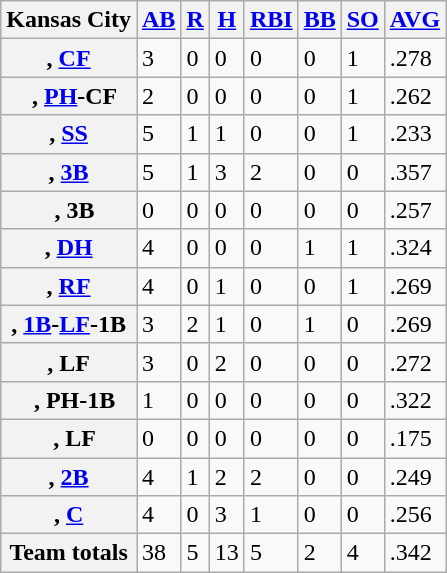<table class="wikitable sortable plainrowheaders" border="2">
<tr>
<th scope="col">Kansas City</th>
<th scope="col"><a href='#'>AB</a></th>
<th scope="col"><a href='#'>R</a></th>
<th scope="col"><a href='#'>H</a></th>
<th scope="col"><a href='#'>RBI</a></th>
<th scope="col"><a href='#'>BB</a></th>
<th scope="col"><a href='#'>SO</a></th>
<th scope="col"><a href='#'>AVG</a></th>
</tr>
<tr>
<th scope="row">, <a href='#'>CF</a></th>
<td>3</td>
<td>0</td>
<td>0</td>
<td>0</td>
<td>0</td>
<td>1</td>
<td>.278</td>
</tr>
<tr>
<th scope="row">  , <a href='#'>PH</a>-CF</th>
<td>2</td>
<td>0</td>
<td>0</td>
<td>0</td>
<td>0</td>
<td>1</td>
<td>.262</td>
</tr>
<tr>
<th scope="row">, <a href='#'>SS</a></th>
<td>5</td>
<td>1</td>
<td>1</td>
<td>0</td>
<td>0</td>
<td>1</td>
<td>.233</td>
</tr>
<tr>
<th scope="row">, <a href='#'>3B</a></th>
<td>5</td>
<td>1</td>
<td>3</td>
<td>2</td>
<td>0</td>
<td>0</td>
<td>.357</td>
</tr>
<tr>
<th scope="row">  , 3B</th>
<td>0</td>
<td>0</td>
<td>0</td>
<td>0</td>
<td>0</td>
<td>0</td>
<td>.257</td>
</tr>
<tr>
<th scope="row">, <a href='#'>DH</a></th>
<td>4</td>
<td>0</td>
<td>0</td>
<td>0</td>
<td>1</td>
<td>1</td>
<td>.324</td>
</tr>
<tr>
<th scope="row">, <a href='#'>RF</a></th>
<td>4</td>
<td>0</td>
<td>1</td>
<td>0</td>
<td>0</td>
<td>1</td>
<td>.269</td>
</tr>
<tr>
<th scope="row">, <a href='#'>1B</a>-<a href='#'>LF</a>-1B</th>
<td>3</td>
<td>2</td>
<td>1</td>
<td>0</td>
<td>1</td>
<td>0</td>
<td>.269</td>
</tr>
<tr>
<th scope="row">, LF</th>
<td>3</td>
<td>0</td>
<td>2</td>
<td>0</td>
<td>0</td>
<td>0</td>
<td>.272</td>
</tr>
<tr>
<th scope="row">  , PH-1B</th>
<td>1</td>
<td>0</td>
<td>0</td>
<td>0</td>
<td>0</td>
<td>0</td>
<td>.322</td>
</tr>
<tr>
<th scope="row">  , LF</th>
<td>0</td>
<td>0</td>
<td>0</td>
<td>0</td>
<td>0</td>
<td>0</td>
<td>.175</td>
</tr>
<tr>
<th scope="row">, <a href='#'>2B</a></th>
<td>4</td>
<td>1</td>
<td>2</td>
<td>2</td>
<td>0</td>
<td>0</td>
<td>.249</td>
</tr>
<tr>
<th scope="row">, <a href='#'>C</a></th>
<td>4</td>
<td>0</td>
<td>3</td>
<td>1</td>
<td>0</td>
<td>0</td>
<td>.256</td>
</tr>
<tr class="sortbottom">
<th scope="row"><strong>Team totals</strong></th>
<td>38</td>
<td>5</td>
<td>13</td>
<td>5</td>
<td>2</td>
<td>4</td>
<td>.342</td>
</tr>
</table>
